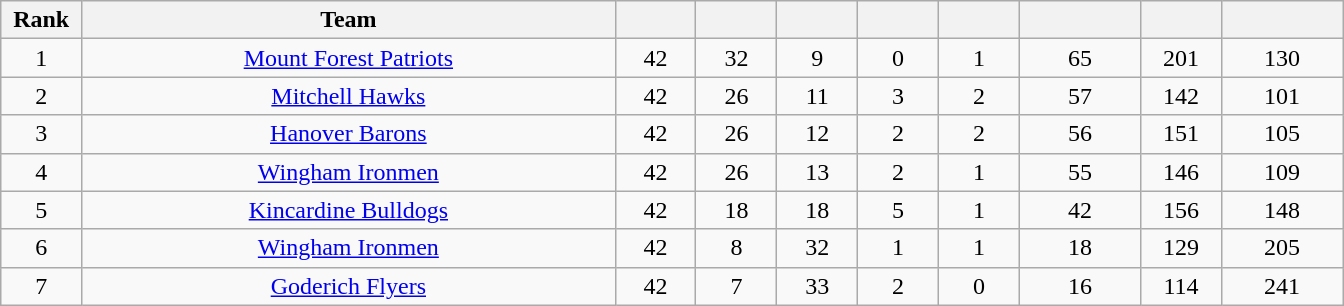<table class="wikitable" style="text-align:center">
<tr>
<th bgcolor="#DDDDFF" width="5%">Rank</th>
<th bgcolor="#DDDDFF" width="33%">Team</th>
<th bgcolor="#DDDDFF" width="5%"></th>
<th bgcolor="#DDDDFF" width="5%"></th>
<th bgcolor="#DDDDFF" width="5%"></th>
<th bgcolor="#DDDDFF" width="5%"></th>
<th bgcolor="#DDDDFF" width="5%"></th>
<th bgcolor="#DDDDFF" width="7.5%"></th>
<th bgcolor="#DDDDFF" width="5%"></th>
<th bgcolor="#DDDDFF" width="7.5%"></th>
</tr>
<tr>
<td>1</td>
<td><a href='#'>Mount Forest Patriots</a></td>
<td>42</td>
<td>32</td>
<td>9</td>
<td>0</td>
<td>1</td>
<td>65</td>
<td>201</td>
<td>130</td>
</tr>
<tr>
<td>2</td>
<td><a href='#'>Mitchell Hawks</a></td>
<td>42</td>
<td>26</td>
<td>11</td>
<td>3</td>
<td>2</td>
<td>57</td>
<td>142</td>
<td>101</td>
</tr>
<tr>
<td>3</td>
<td><a href='#'>Hanover Barons</a></td>
<td>42</td>
<td>26</td>
<td>12</td>
<td>2</td>
<td>2</td>
<td>56</td>
<td>151</td>
<td>105</td>
</tr>
<tr>
<td>4</td>
<td><a href='#'>Wingham Ironmen</a></td>
<td>42</td>
<td>26</td>
<td>13</td>
<td>2</td>
<td>1</td>
<td>55</td>
<td>146</td>
<td>109</td>
</tr>
<tr>
<td>5</td>
<td><a href='#'>Kincardine Bulldogs</a></td>
<td>42</td>
<td>18</td>
<td>18</td>
<td>5</td>
<td>1</td>
<td>42</td>
<td>156</td>
<td>148</td>
</tr>
<tr>
<td>6</td>
<td><a href='#'>Wingham Ironmen</a></td>
<td>42</td>
<td>8</td>
<td>32</td>
<td>1</td>
<td>1</td>
<td>18</td>
<td>129</td>
<td>205</td>
</tr>
<tr>
<td>7</td>
<td><a href='#'>Goderich Flyers</a></td>
<td>42</td>
<td>7</td>
<td>33</td>
<td>2</td>
<td>0</td>
<td>16</td>
<td>114</td>
<td>241</td>
</tr>
</table>
